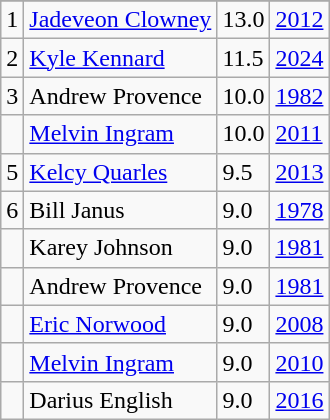<table class="wikitable">
<tr>
</tr>
<tr>
<td>1</td>
<td><a href='#'>Jadeveon Clowney</a></td>
<td>13.0</td>
<td><a href='#'>2012</a></td>
</tr>
<tr>
<td>2</td>
<td><a href='#'>Kyle Kennard</a></td>
<td>11.5</td>
<td><a href='#'>2024</a></td>
</tr>
<tr>
<td>3</td>
<td>Andrew Provence</td>
<td>10.0</td>
<td><a href='#'>1982</a></td>
</tr>
<tr>
<td></td>
<td><a href='#'>Melvin Ingram</a></td>
<td>10.0</td>
<td><a href='#'>2011</a></td>
</tr>
<tr>
<td>5</td>
<td><a href='#'>Kelcy Quarles</a></td>
<td>9.5</td>
<td><a href='#'>2013</a></td>
</tr>
<tr>
<td>6</td>
<td>Bill Janus</td>
<td>9.0</td>
<td><a href='#'>1978</a></td>
</tr>
<tr>
<td></td>
<td>Karey Johnson</td>
<td>9.0</td>
<td><a href='#'>1981</a></td>
</tr>
<tr>
<td></td>
<td>Andrew Provence</td>
<td>9.0</td>
<td><a href='#'>1981</a></td>
</tr>
<tr>
<td></td>
<td><a href='#'>Eric Norwood</a></td>
<td>9.0</td>
<td><a href='#'>2008</a></td>
</tr>
<tr>
<td></td>
<td><a href='#'>Melvin Ingram</a></td>
<td>9.0</td>
<td><a href='#'>2010</a></td>
</tr>
<tr>
<td></td>
<td>Darius English</td>
<td>9.0</td>
<td><a href='#'>2016</a></td>
</tr>
</table>
